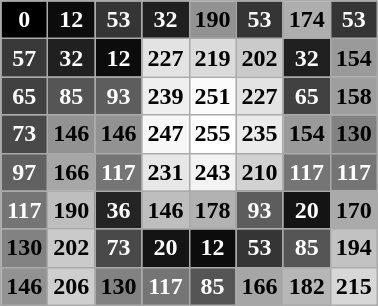<table class="wikitable">
<tr>
<th style="background-color:#000000; color:#FFFFFF;">0</th>
<th style="background-color:#0C0C0C; color:#FFFFFF;">12</th>
<th style="background-color:#353535; color:#FFFFFF;">53</th>
<th style="background-color:#202020; color:#FFFFFF;">32</th>
<th style="background-color:#929292; color:#000000;">190</th>
<th style="background-color:#353535; color:#FFFFFF;">53</th>
<th style="background-color:#AEAEAE; color:#000000;">174</th>
<th style="background-color:#353535; color:#FFFFFF;">53</th>
</tr>
<tr>
<th style="background-color:#393939; color:#FFFFFF;">57</th>
<th style="background-color:#202020; color:#FFFFFF;">32</th>
<th style="background-color:#0C0C0C; color:#FFFFFF;">12</th>
<th style="background-color:#E3E3E3; color:#000000;">227</th>
<th style="background-color:#DBDBDB; color:#000000;">219</th>
<th style="background-color:#CACACA; color:#000000;">202</th>
<th style="background-color:#202020; color:#FFFFFF;">32</th>
<th style="background-color:#9A9A9A; color:#000000;">154</th>
</tr>
<tr>
<th style="background-color:#414141; color:#FFFFFF;">65</th>
<th style="background-color:#555555; color:#FFFFFF;">85</th>
<th style="background-color:#5D5D5D; color:#FFFFFF;">93</th>
<th style="background-color:#EFEFEF; color:#000000;">239</th>
<th style="background-color:#FBFBFB; color:#000000;">251</th>
<th style="background-color:#E3E3E3; color:#000000;">227</th>
<th style="background-color:#414141; color:#FFFFFF;">65</th>
<th style="background-color:#9E9E9E; color:#000000;">158</th>
</tr>
<tr>
<th style="background-color:#494949; color:#FFFFFF;">73</th>
<th style="background-color:#929292; color:#000000;">146</th>
<th style="background-color:#929292; color:#000000;">146</th>
<th style="background-color:#F7F7F7; color:#000000;">247</th>
<th style="background-color:#FFFFFF; color:#000000;">255</th>
<th style="background-color:#EBEBEB; color:#000000;">235</th>
<th style="background-color:#9A9A9A; color:#000000;">154</th>
<th style="background-color:#828282; color:#000000;">130</th>
</tr>
<tr>
<th style="background-color:#616161; color:#FFFFFF;">97</th>
<th style="background-color:#A6A6A6; color:#000000;">166</th>
<th style="background-color:#757575; color:#FFFFFF;">117</th>
<th style="background-color:#E7E7E7; color:#000000;">231</th>
<th style="background-color:#F3F3F3; color:#000000;">243</th>
<th style="background-color:#D2D2D2; color:#000000;">210</th>
<th style="background-color:#757575; color:#FFFFFF;">117</th>
<th style="background-color:#757575; color:#FFFFFF;">117</th>
</tr>
<tr>
<th style="background-color:#757575; color:#FFFFFF;">117</th>
<th style="background-color:#BEBEBE; color:#000000;">190</th>
<th style="background-color:#242424; color:#FFFFFF;">36</th>
<th style="background-color:#BEBEBE; color:#000000;">146</th>
<th style="background-color:#B2B2B2; color:#000000;">178</th>
<th style="background-color:#5D5D5D; color:#FFFFFF;">93</th>
<th style="background-color:#141414; color:#FFFFFF;">20</th>
<th style="background-color:#AAAAAA; color:#000000;">170</th>
</tr>
<tr>
<th style="background-color:#828282; color:#000000;">130</th>
<th style="background-color:#CACACA; color:#000000;">202</th>
<th style="background-color:#494949; color:#FFFFFF;">73</th>
<th style="background-color:#141414; color:#FFFFFF;">20</th>
<th style="background-color:#0C0C0C; color:#FFFFFF;">12</th>
<th style="background-color:#353535; color:#FFFFFF;">53</th>
<th style="background-color:#555555; color:#FFFFFF;">85</th>
<th style="background-color:#C2C2C2; color:#000000;">194</th>
</tr>
<tr>
<th style="background-color:#929292; color:#000000;">146</th>
<th style="background-color:#CECECE; color:#000000;">206</th>
<th style="background-color:#828282; color:#000000;">130</th>
<th style="background-color:#757575; color:#FFFFFF;">117</th>
<th style="background-color:#555555; color:#FFFFFF;">85</th>
<th style="background-color:#A6A6A6; color:#000000;">166</th>
<th style="background-color:#B6B6B6; color:#000000;">182</th>
<th style="background-color:#D7D7D7; color:#000000;">215</th>
</tr>
</table>
